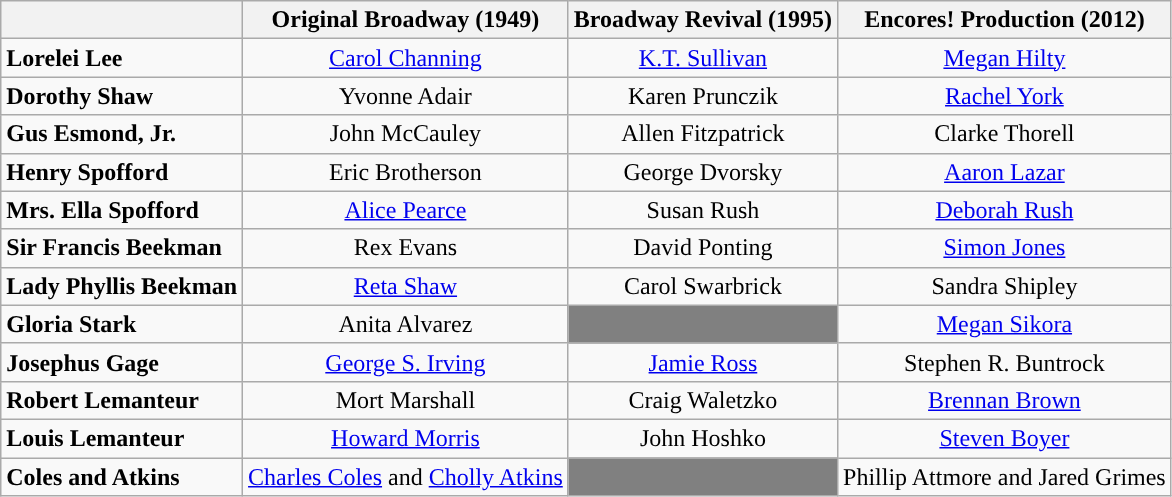<table class="wikitable">
<tr>
<th></th>
<th>Original Broadway (1949)</th>
<th>Broadway Revival (1995)</th>
<th>Encores! Production (2012)</th>
</tr>
<tr>
<td><strong>Lorelei Lee</strong></td>
<td style="text-align:center;"><a href='#'>Carol Channing</a></td>
<td style="text-align:center;"><a href='#'>K.T. Sullivan</a></td>
<td style="text-align:center;"><a href='#'>Megan Hilty</a></td>
</tr>
<tr>
<td><strong>Dorothy Shaw</strong></td>
<td style="text-align:center;">Yvonne Adair</td>
<td style="text-align:center;">Karen Prunczik</td>
<td style="text-align:center;"><a href='#'>Rachel York</a></td>
</tr>
<tr>
<td><strong>Gus Esmond, Jr.</strong></td>
<td style="text-align:center;">John McCauley</td>
<td style="text-align:center;">Allen Fitzpatrick</td>
<td style="text-align:center;">Clarke Thorell</td>
</tr>
<tr>
<td><strong>Henry Spofford</strong></td>
<td style="text-align:center;">Eric Brotherson</td>
<td style="text-align:center;">George Dvorsky</td>
<td style="text-align:center;"><a href='#'>Aaron Lazar</a></td>
</tr>
<tr>
<td><strong>Mrs. Ella Spofford</strong></td>
<td style="text-align:center;"><a href='#'>Alice Pearce</a></td>
<td style="text-align:center;">Susan Rush</td>
<td style="text-align:center;"><a href='#'>Deborah Rush</a></td>
</tr>
<tr>
<td><strong>Sir Francis Beekman</strong></td>
<td style="text-align:center;">Rex Evans</td>
<td style="text-align:center;">David Ponting</td>
<td style="text-align:center;"><a href='#'>Simon Jones</a></td>
</tr>
<tr>
<td><strong>Lady Phyllis Beekman</strong></td>
<td style="text-align:center;"><a href='#'>Reta Shaw</a></td>
<td style="text-align:center;">Carol Swarbrick</td>
<td style="text-align:center;">Sandra Shipley</td>
</tr>
<tr>
<td><strong>Gloria Stark</strong></td>
<td style="text-align:center;">Anita Alvarez</td>
<td style='background: #808080'></td>
<td style="text-align:center;"><a href='#'>Megan Sikora</a></td>
</tr>
<tr>
<td><strong>Josephus Gage</strong></td>
<td style="text-align:center;"><a href='#'>George S. Irving</a></td>
<td style="text-align:center;"><a href='#'>Jamie Ross</a></td>
<td style="text-align:center;">Stephen R. Buntrock</td>
</tr>
<tr>
<td><strong>Robert Lemanteur</strong></td>
<td style="text-align:center;">Mort Marshall</td>
<td style="text-align:center;">Craig Waletzko</td>
<td style="text-align:center;"><a href='#'>Brennan Brown</a></td>
</tr>
<tr>
<td><strong>Louis Lemanteur</strong></td>
<td style="text-align:center;"><a href='#'>Howard Morris</a></td>
<td style="text-align:center;">John Hoshko</td>
<td style="text-align:center;"><a href='#'>Steven Boyer</a></td>
</tr>
<tr>
<td><strong>Coles and Atkins</strong></td>
<td style="text-align:center;"><a href='#'>Charles Coles</a> and <a href='#'>Cholly Atkins</a></td>
<td style='background: #808080'></td>
<td style="text-align:center;">Phillip Attmore and Jared Grimes</td>
</tr>
</table>
